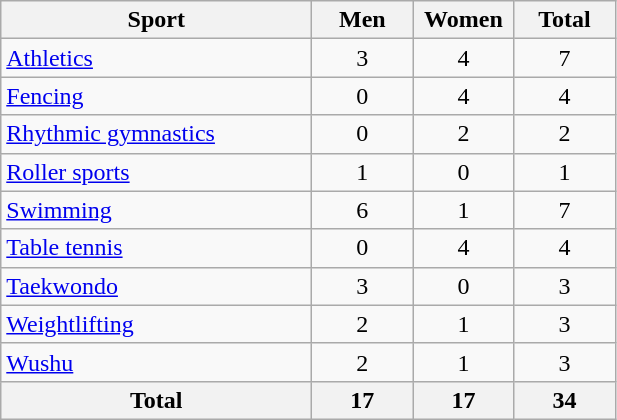<table class="wikitable" style="text-align:center">
<tr>
<th width=200>Sport</th>
<th width=60>Men</th>
<th width=60>Women</th>
<th width=60>Total</th>
</tr>
<tr>
<td align=left><a href='#'>Athletics</a></td>
<td>3</td>
<td>4</td>
<td>7</td>
</tr>
<tr>
<td align=left><a href='#'>Fencing</a></td>
<td>0</td>
<td>4</td>
<td>4</td>
</tr>
<tr>
<td align=left><a href='#'>Rhythmic gymnastics</a></td>
<td>0</td>
<td>2</td>
<td>2</td>
</tr>
<tr>
<td align=left><a href='#'>Roller sports</a></td>
<td>1</td>
<td>0</td>
<td>1</td>
</tr>
<tr>
<td align=left><a href='#'>Swimming</a></td>
<td>6</td>
<td>1</td>
<td>7</td>
</tr>
<tr>
<td align=left><a href='#'>Table tennis</a></td>
<td>0</td>
<td>4</td>
<td>4</td>
</tr>
<tr>
<td align=left><a href='#'>Taekwondo</a></td>
<td>3</td>
<td>0</td>
<td>3</td>
</tr>
<tr>
<td align=left><a href='#'>Weightlifting</a></td>
<td>2</td>
<td>1</td>
<td>3</td>
</tr>
<tr>
<td align=left><a href='#'>Wushu</a></td>
<td>2</td>
<td>1</td>
<td>3</td>
</tr>
<tr>
<th align=left>Total</th>
<th>17</th>
<th>17</th>
<th>34</th>
</tr>
</table>
